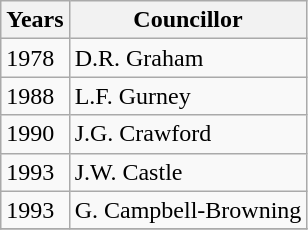<table class="wikitable mw-collapsible">
<tr>
<th>Years</th>
<th>Councillor</th>
</tr>
<tr>
<td>1978</td>
<td>D.R. Graham</td>
</tr>
<tr>
<td>1988</td>
<td>L.F. Gurney</td>
</tr>
<tr>
<td>1990</td>
<td>J.G. Crawford</td>
</tr>
<tr>
<td>1993</td>
<td>J.W. Castle</td>
</tr>
<tr>
<td>1993</td>
<td>G. Campbell-Browning</td>
</tr>
<tr>
</tr>
</table>
